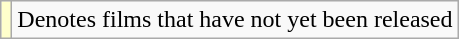<table class="wikitable">
<tr>
<td style="background:#ffc;"></td>
<td>Denotes films that have not yet been released</td>
</tr>
</table>
